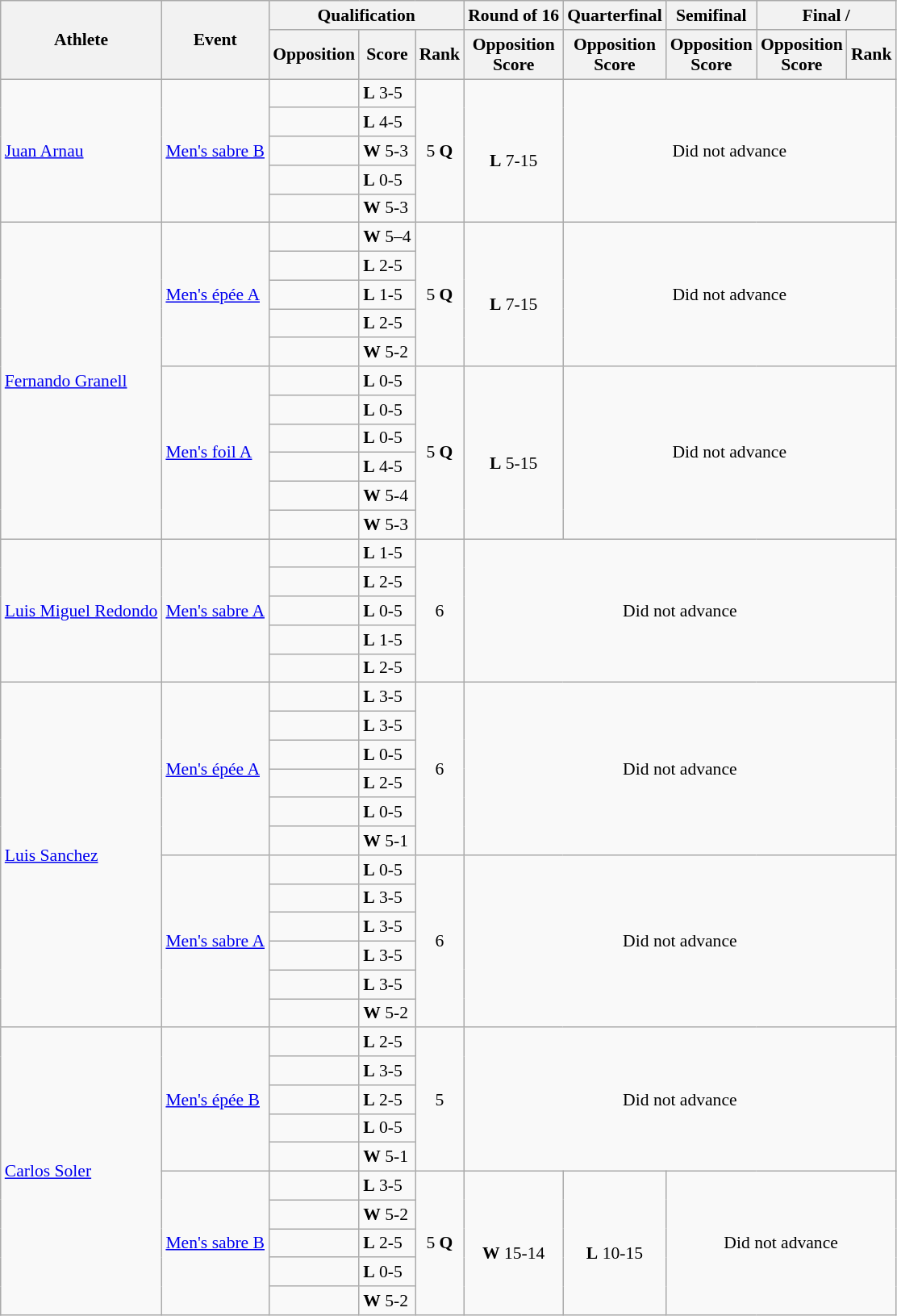<table class=wikitable style="font-size:90%">
<tr>
<th rowspan="2">Athlete</th>
<th rowspan="2">Event</th>
<th colspan="3">Qualification</th>
<th>Round of 16</th>
<th>Quarterfinal</th>
<th>Semifinal</th>
<th colspan="2">Final / </th>
</tr>
<tr>
<th>Opposition</th>
<th>Score</th>
<th>Rank</th>
<th>Opposition<br>Score</th>
<th>Opposition<br>Score</th>
<th>Opposition<br>Score</th>
<th>Opposition<br>Score</th>
<th>Rank</th>
</tr>
<tr>
<td rowspan=5><a href='#'>Juan Arnau</a></td>
<td rowspan=5><a href='#'>Men's sabre B</a></td>
<td></td>
<td><strong>L</strong> 3-5</td>
<td align="center" rowspan=5>5 <strong>Q</strong></td>
<td align="center" rowspan=5><br><strong>L</strong> 7-15</td>
<td align="center" rowspan=5 colspan=4>Did not advance</td>
</tr>
<tr>
<td></td>
<td><strong>L</strong> 4-5</td>
</tr>
<tr>
<td></td>
<td><strong>W</strong> 5-3</td>
</tr>
<tr>
<td></td>
<td><strong>L</strong> 0-5</td>
</tr>
<tr>
<td></td>
<td><strong>W</strong> 5-3</td>
</tr>
<tr>
<td rowspan=11><a href='#'>Fernando Granell</a></td>
<td rowspan=5><a href='#'>Men's épée A</a></td>
<td></td>
<td><strong>W</strong> 5–4</td>
<td align="center" rowspan=5>5 <strong>Q</strong></td>
<td align="center" rowspan=5><br><strong>L</strong> 7-15</td>
<td align="center" rowspan=5 colspan=4>Did not advance</td>
</tr>
<tr>
<td></td>
<td><strong>L</strong> 2-5</td>
</tr>
<tr>
<td></td>
<td><strong>L</strong> 1-5</td>
</tr>
<tr>
<td></td>
<td><strong>L</strong> 2-5</td>
</tr>
<tr>
<td></td>
<td><strong>W</strong> 5-2</td>
</tr>
<tr>
<td rowspan=6><a href='#'>Men's foil A</a></td>
<td></td>
<td><strong>L</strong> 0-5</td>
<td align="center" rowspan=6>5 <strong>Q</strong></td>
<td align="center" rowspan=6><br><strong>L</strong> 5-15</td>
<td align="center" rowspan=6 colspan=4>Did not advance</td>
</tr>
<tr>
<td></td>
<td><strong>L</strong> 0-5</td>
</tr>
<tr>
<td></td>
<td><strong>L</strong> 0-5</td>
</tr>
<tr>
<td></td>
<td><strong>L</strong> 4-5</td>
</tr>
<tr>
<td></td>
<td><strong>W</strong> 5-4</td>
</tr>
<tr>
<td></td>
<td><strong>W</strong> 5-3</td>
</tr>
<tr>
<td rowspan=5><a href='#'>Luis Miguel Redondo</a></td>
<td rowspan=5><a href='#'>Men's sabre A</a></td>
<td></td>
<td><strong>L</strong> 1-5</td>
<td align="center" rowspan=5>6</td>
<td align="center" rowspan=5 colspan=5>Did not advance</td>
</tr>
<tr>
<td></td>
<td><strong>L</strong> 2-5</td>
</tr>
<tr>
<td></td>
<td><strong>L</strong> 0-5</td>
</tr>
<tr>
<td></td>
<td><strong>L</strong> 1-5</td>
</tr>
<tr>
<td></td>
<td><strong>L</strong> 2-5</td>
</tr>
<tr>
<td rowspan=12><a href='#'>Luis Sanchez</a></td>
<td rowspan=6><a href='#'>Men's épée A</a></td>
<td></td>
<td><strong>L</strong> 3-5</td>
<td align="center" rowspan=6>6</td>
<td align="center" rowspan=6 colspan=5>Did not advance</td>
</tr>
<tr>
<td></td>
<td><strong>L</strong> 3-5</td>
</tr>
<tr>
<td></td>
<td><strong>L</strong> 0-5</td>
</tr>
<tr>
<td></td>
<td><strong>L</strong> 2-5</td>
</tr>
<tr>
<td></td>
<td><strong>L</strong> 0-5</td>
</tr>
<tr>
<td></td>
<td><strong>W</strong> 5-1</td>
</tr>
<tr>
<td rowspan=6><a href='#'>Men's sabre A</a></td>
<td></td>
<td><strong>L</strong> 0-5</td>
<td align="center" rowspan=6>6</td>
<td align="center" rowspan=6 colspan=5>Did not advance</td>
</tr>
<tr>
<td></td>
<td><strong>L</strong> 3-5</td>
</tr>
<tr>
<td></td>
<td><strong>L</strong> 3-5</td>
</tr>
<tr>
<td></td>
<td><strong>L</strong> 3-5</td>
</tr>
<tr>
<td></td>
<td><strong>L</strong> 3-5</td>
</tr>
<tr>
<td></td>
<td><strong>W</strong> 5-2</td>
</tr>
<tr>
<td rowspan=10><a href='#'>Carlos Soler</a></td>
<td rowspan=5><a href='#'>Men's épée B</a></td>
<td></td>
<td><strong>L</strong> 2-5</td>
<td align="center" rowspan=5>5</td>
<td align="center" rowspan=5 colspan=5>Did not advance</td>
</tr>
<tr>
<td></td>
<td><strong>L</strong> 3-5</td>
</tr>
<tr>
<td></td>
<td><strong>L</strong> 2-5</td>
</tr>
<tr>
<td></td>
<td><strong>L</strong> 0-5</td>
</tr>
<tr>
<td></td>
<td><strong>W</strong> 5-1</td>
</tr>
<tr>
<td rowspan=5><a href='#'>Men's sabre B</a></td>
<td></td>
<td><strong>L</strong> 3-5</td>
<td align="center" rowspan=5>5 <strong>Q</strong></td>
<td align="center" rowspan=5><br><strong>W</strong> 15-14</td>
<td align="center" rowspan=5><br><strong>L</strong> 10-15</td>
<td align="center" rowspan=5 colspan=3>Did not advance</td>
</tr>
<tr>
<td></td>
<td><strong>W</strong> 5-2</td>
</tr>
<tr>
<td></td>
<td><strong>L</strong> 2-5</td>
</tr>
<tr>
<td></td>
<td><strong>L</strong> 0-5</td>
</tr>
<tr>
<td></td>
<td><strong>W</strong> 5-2</td>
</tr>
</table>
